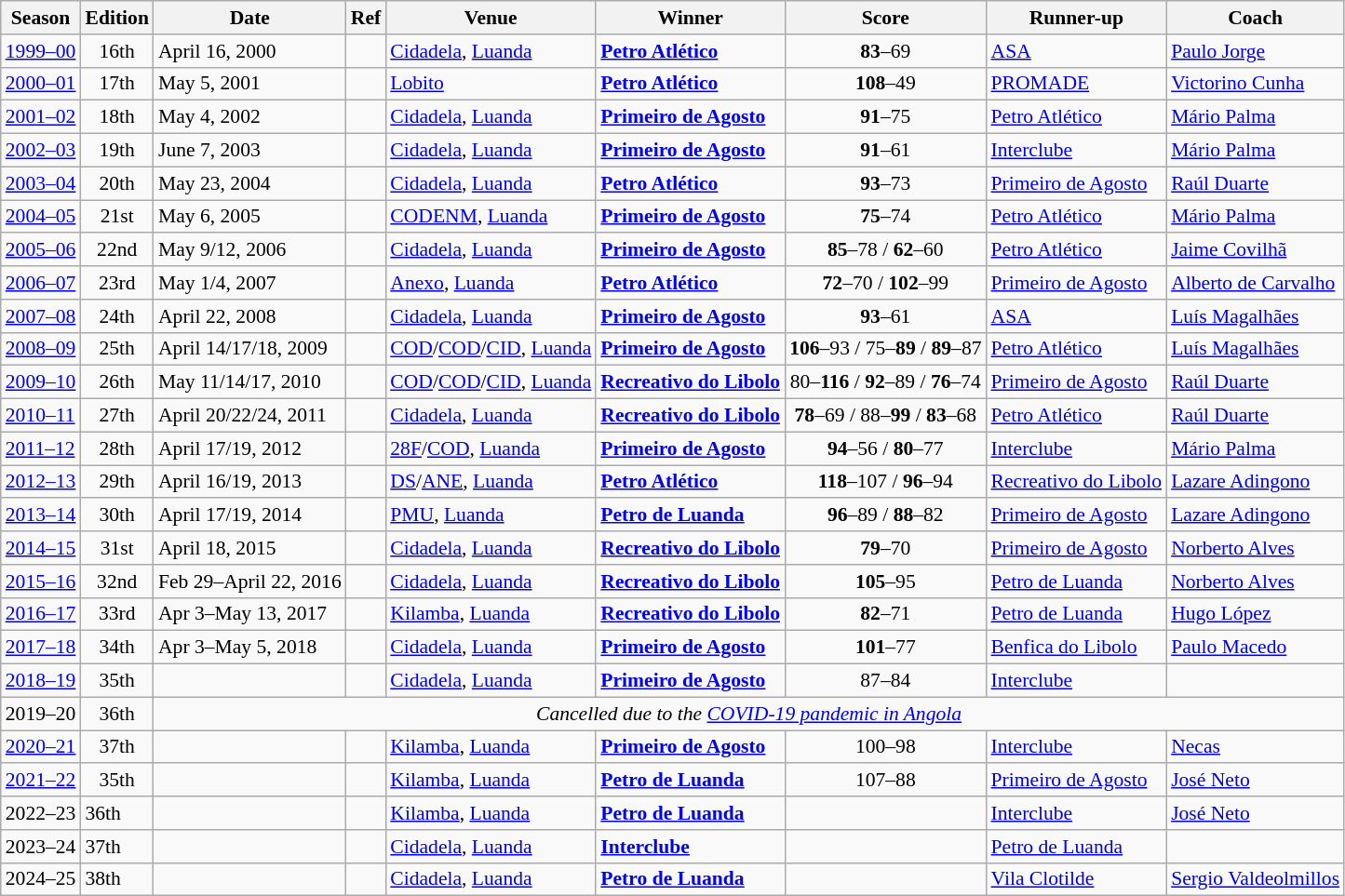<table class="wikitable" style="font-size:90%;">
<tr>
<th>Season</th>
<th>Edition</th>
<th>Date</th>
<th>Ref</th>
<th>Venue</th>
<th>Winner</th>
<th>Score</th>
<th>Runner-up</th>
<th>Coach</th>
</tr>
<tr>
<td><a href='#'>1999–00</a></td>
<td align="center">16th</td>
<td>April 16, 2000</td>
<td></td>
<td><a href='#'>Cidadela</a>, <a href='#'>Luanda</a></td>
<td><strong><a href='#'>Petro Atlético</a></strong></td>
<td align="center"><strong>83</strong>–69</td>
<td><a href='#'>ASA</a></td>
<td> <a href='#'>Paulo Jorge</a></td>
</tr>
<tr>
<td><a href='#'>2000–01</a></td>
<td align="center">17th</td>
<td>May 5, 2001</td>
<td></td>
<td><a href='#'>Lobito</a></td>
<td><strong><a href='#'>Petro Atlético</a></strong></td>
<td align="center"><strong>108</strong>–49</td>
<td><a href='#'>PROMADE</a></td>
<td> <a href='#'>Victorino Cunha</a></td>
</tr>
<tr>
<td><a href='#'>2001–02</a></td>
<td align="center">18th</td>
<td>May 4, 2002</td>
<td></td>
<td><a href='#'>Cidadela</a>, <a href='#'>Luanda</a></td>
<td><strong><a href='#'>Primeiro de Agosto</a></strong></td>
<td align="center"><strong>91</strong>–75</td>
<td><a href='#'>Petro Atlético</a></td>
<td> <a href='#'>Mário Palma</a></td>
</tr>
<tr>
<td><a href='#'>2002–03</a></td>
<td align="center">19th</td>
<td>June 7, 2003</td>
<td></td>
<td><a href='#'>Cidadela</a>, <a href='#'>Luanda</a></td>
<td><strong><a href='#'>Primeiro de Agosto</a></strong></td>
<td align="center"><strong>91</strong>–61</td>
<td><a href='#'>Interclube</a></td>
<td> <a href='#'>Mário Palma</a></td>
</tr>
<tr>
<td><a href='#'>2003–04</a></td>
<td align="center">20th</td>
<td>May 23, 2004</td>
<td></td>
<td><a href='#'>Cidadela</a>, <a href='#'>Luanda</a></td>
<td><strong><a href='#'>Petro Atlético</a></strong></td>
<td align="center"><strong>93</strong>–73</td>
<td><a href='#'>Primeiro de Agosto</a></td>
<td> <a href='#'>Raúl Duarte</a></td>
</tr>
<tr>
<td><a href='#'>2004–05</a></td>
<td align="center">21st</td>
<td>May 6, 2005</td>
<td></td>
<td><a href='#'>CODENM</a>, <a href='#'>Luanda</a></td>
<td><strong><a href='#'>Primeiro de Agosto</a></strong></td>
<td align="center"><strong>75</strong>–74</td>
<td><a href='#'>Petro Atlético</a></td>
<td> <a href='#'>Mário Palma</a></td>
</tr>
<tr>
<td><a href='#'>2005–06</a></td>
<td align="center">22nd</td>
<td>May 9/12, 2006</td>
<td></td>
<td><a href='#'>Cidadela</a>, <a href='#'>Luanda</a></td>
<td><strong><a href='#'>Primeiro de Agosto</a></strong></td>
<td align="center"><strong>85</strong>–78 / <strong>62</strong>–60</td>
<td><a href='#'>Petro Atlético</a></td>
<td> <a href='#'>Jaime Covilhã</a></td>
</tr>
<tr>
<td><a href='#'>2006–07</a></td>
<td align="center">23rd</td>
<td>May 1/4, 2007</td>
<td></td>
<td><a href='#'>Anexo</a>, <a href='#'>Luanda</a></td>
<td><strong><a href='#'>Petro Atlético</a></strong></td>
<td align="center"><strong>72</strong>–70 / <strong>102</strong>–99</td>
<td><a href='#'>Primeiro de Agosto</a></td>
<td> <a href='#'>Alberto de Carvalho</a></td>
</tr>
<tr>
<td><a href='#'>2007–08</a></td>
<td align="center">24th</td>
<td>April 22, 2008</td>
<td></td>
<td><a href='#'>Cidadela</a>, <a href='#'>Luanda</a></td>
<td><strong><a href='#'>Primeiro de Agosto</a></strong></td>
<td align="center"><strong>93</strong>–61</td>
<td><a href='#'>ASA</a></td>
<td> <a href='#'>Luís Magalhães</a></td>
</tr>
<tr>
<td><a href='#'>2008–09</a></td>
<td align="center">25th</td>
<td>April 14/17/18, 2009</td>
<td></td>
<td><a href='#'>COD</a>/<a href='#'>COD</a>/<a href='#'>CID</a>, <a href='#'>Luanda</a></td>
<td><strong><a href='#'>Primeiro de Agosto</a></strong></td>
<td align="center"><strong>106</strong>–93 / 75–<strong>89</strong> / <strong>89</strong>–87</td>
<td><a href='#'>Petro Atlético</a></td>
<td> <a href='#'>Luís Magalhães</a></td>
</tr>
<tr>
<td><a href='#'>2009–10</a></td>
<td align="center">26th</td>
<td>May 11/14/17, 2010</td>
<td></td>
<td><a href='#'>COD</a>/<a href='#'>COD</a>/<a href='#'>CID</a>, <a href='#'>Luanda</a></td>
<td><strong><a href='#'>Recreativo do Libolo</a></strong></td>
<td align="center">80–<strong>116</strong> / <strong>92</strong>–89 / <strong>76</strong>–74</td>
<td><a href='#'>Primeiro de Agosto</a></td>
<td> <a href='#'>Raúl Duarte</a></td>
</tr>
<tr>
<td><a href='#'>2010–11</a></td>
<td align="center">27th</td>
<td>April 20/22/24, 2011</td>
<td></td>
<td><a href='#'>Cidadela</a>, <a href='#'>Luanda</a></td>
<td><strong><a href='#'>Recreativo do Libolo</a></strong></td>
<td align="center"><strong>78</strong>–69 / 88–<strong>99</strong> / <strong>83</strong>–68</td>
<td><a href='#'>Petro Atlético</a></td>
<td> <a href='#'>Raúl Duarte</a></td>
</tr>
<tr>
<td><a href='#'>2011–12</a></td>
<td align="center">28th</td>
<td>April 17/19, 2012</td>
<td></td>
<td><a href='#'>28F</a>/<a href='#'>COD</a>, <a href='#'>Luanda</a></td>
<td><strong><a href='#'>Primeiro de Agosto</a></strong></td>
<td align="center"><strong>94</strong>–56 / <strong>80</strong>–77</td>
<td><a href='#'>Interclube</a></td>
<td> <a href='#'>Mário Palma</a></td>
</tr>
<tr>
<td><a href='#'>2012–13</a></td>
<td align="center">29th</td>
<td>April 16/19, 2013</td>
<td></td>
<td><a href='#'>DS</a>/<a href='#'>ANE</a>, <a href='#'>Luanda</a></td>
<td><strong><a href='#'>Petro Atlético</a></strong></td>
<td align="center"><strong>118</strong>–107 / <strong>96</strong>–94</td>
<td><a href='#'>Recreativo do Libolo</a></td>
<td> <a href='#'>Lazare Adingono</a></td>
</tr>
<tr>
<td><a href='#'>2013–14</a></td>
<td align="center">30th</td>
<td>April 17/19, 2014</td>
<td></td>
<td><a href='#'>PMU</a>, <a href='#'>Luanda</a></td>
<td><strong><a href='#'>Petro de Luanda</a></strong></td>
<td align="center"><strong>96</strong>–89 / <strong>88</strong>–82</td>
<td><a href='#'>Primeiro de Agosto</a></td>
<td> <a href='#'>Lazare Adingono</a></td>
</tr>
<tr>
<td><a href='#'>2014–15</a></td>
<td align="center">31st</td>
<td>April 18, 2015</td>
<td></td>
<td><a href='#'>Cidadela</a>, <a href='#'>Luanda</a></td>
<td><strong><a href='#'>Recreativo do Libolo</a></strong></td>
<td align="center"><strong>79</strong>–70</td>
<td><a href='#'>Primeiro de Agosto</a></td>
<td> <a href='#'>Norberto Alves</a></td>
</tr>
<tr>
<td><a href='#'>2015–16</a></td>
<td align="center">32nd</td>
<td>Feb 29–April 22, 2016</td>
<td></td>
<td><a href='#'>Cidadela</a>, <a href='#'>Luanda</a></td>
<td><strong><a href='#'>Recreativo do Libolo</a></strong></td>
<td align="center"><strong>105</strong>–95</td>
<td><a href='#'>Petro de Luanda</a></td>
<td> <a href='#'>Norberto Alves</a></td>
</tr>
<tr>
<td><a href='#'>2016–17</a></td>
<td align="center">33rd</td>
<td>Apr 3–May 13, 2017</td>
<td></td>
<td><a href='#'>Kilamba</a>, <a href='#'>Luanda</a></td>
<td><strong><a href='#'>Recreativo do Libolo</a></strong></td>
<td align="center"><strong>82</strong>–71</td>
<td><a href='#'>Petro de Luanda</a></td>
<td> <a href='#'>Hugo López</a></td>
</tr>
<tr>
<td><a href='#'>2017–18</a></td>
<td align="center">34th</td>
<td>Apr 3–May 5, 2018</td>
<td></td>
<td><a href='#'>Cidadela</a>, <a href='#'>Luanda</a></td>
<td><strong><a href='#'>Primeiro de Agosto</a></strong></td>
<td align="center"><strong>101</strong>–77</td>
<td><a href='#'>Benfica do Libolo</a></td>
<td> <a href='#'>Paulo Macedo</a></td>
</tr>
<tr>
<td><a href='#'>2018–19</a></td>
<td align="center">35th</td>
<td></td>
<td></td>
<td><a href='#'>Cidadela</a>, <a href='#'>Luanda</a></td>
<td><strong><a href='#'>Primeiro de Agosto</a></strong></td>
<td style="text-align:center;">87–84</td>
<td><a href='#'>Interclube</a></td>
<td></td>
</tr>
<tr>
<td>2019–20</td>
<td align="center">36th</td>
<td colspan="7" style="text-align:center;"><em>Cancelled due to the <a href='#'>COVID-19 pandemic in Angola</a></em></td>
</tr>
<tr>
<td><a href='#'>2020–21</a></td>
<td align="center">37th</td>
<td></td>
<td></td>
<td><a href='#'>Kilamba</a>, <a href='#'>Luanda</a></td>
<td><strong><a href='#'>Primeiro de Agosto</a></strong></td>
<td style="text-align:center;">100–98</td>
<td><a href='#'>Interclube</a></td>
<td> <a href='#'>Necas</a></td>
</tr>
<tr>
<td><a href='#'>2021–22</a></td>
<td align="center">35th</td>
<td></td>
<td></td>
<td><a href='#'>Kilamba</a>, <a href='#'>Luanda</a></td>
<td><strong><a href='#'>Petro de Luanda</a></strong></td>
<td style="text-align:center;">107–88</td>
<td><a href='#'>Primeiro de Agosto</a></td>
<td> <a href='#'>José Neto</a></td>
</tr>
<tr>
<td>2022–23</td>
<td>36th</td>
<td></td>
<td></td>
<td><a href='#'>Kilamba</a>, <a href='#'>Luanda</a></td>
<td><strong><a href='#'>Petro de Luanda</a></strong></td>
<td></td>
<td><a href='#'>Interclube</a></td>
<td> <a href='#'>José Neto</a></td>
</tr>
<tr>
<td>2023–24</td>
<td>37th</td>
<td></td>
<td></td>
<td><a href='#'>Cidadela</a>, <a href='#'>Luanda</a></td>
<td><a href='#'><strong>Interclube</strong></a></td>
<td></td>
<td><a href='#'>Petro de Luanda</a></td>
<td></td>
</tr>
<tr>
<td>2024–25</td>
<td>38th</td>
<td></td>
<td></td>
<td><a href='#'>Cidadela</a>, <a href='#'>Luanda</a></td>
<td><strong><a href='#'>Petro de Luanda</a></strong></td>
<td></td>
<td><a href='#'>Vila Clotilde</a></td>
<td><a href='#'>Sergio Valdeolmillos</a></td>
</tr>
</table>
